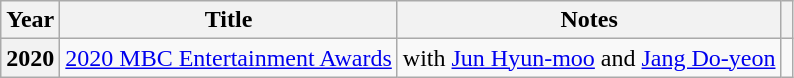<table class="wikitable plainrowheaders sortable">
<tr>
<th scope="col">Year</th>
<th scope="col">Title</th>
<th scope="col">Notes</th>
<th scope="col" class="unsortable"></th>
</tr>
<tr>
<th scope="row">2020</th>
<td><a href='#'>2020 MBC Entertainment Awards</a></td>
<td>with <a href='#'>Jun Hyun-moo</a> and <a href='#'>Jang Do-yeon</a></td>
<td style="text-align:center"></td>
</tr>
</table>
